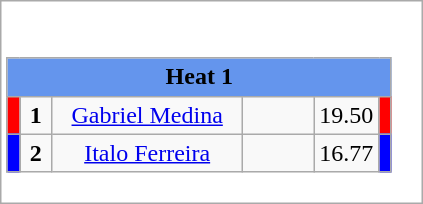<table class="wikitable" style="background:#fff;">
<tr>
<td><div><br><table class="wikitable">
<tr>
<td colspan="6"  style="text-align:center; background:#6495ed;"><strong>Heat 1</strong></td>
</tr>
<tr>
<td style="width:01px; background: #f00;"></td>
<td style="width:14px; text-align:center;"><strong>1</strong></td>
<td style="width:120px; text-align:center;"><a href='#'>Gabriel Medina</a></td>
<td style="width:40px; text-align:center;"></td>
<td style="width:20px; text-align:center;">19.50</td>
<td style="width:01px; background: #f00;"></td>
</tr>
<tr>
<td style="width:01px; background: #00f;"></td>
<td style="width:14px; text-align:center;"><strong>2</strong></td>
<td style="width:120px; text-align:center;"><a href='#'>Italo Ferreira</a></td>
<td style="width:40px; text-align:center;"></td>
<td style="width:20px; text-align:center;">16.77</td>
<td style="width:01px; background: #00f;"></td>
</tr>
</table>
</div></td>
</tr>
</table>
